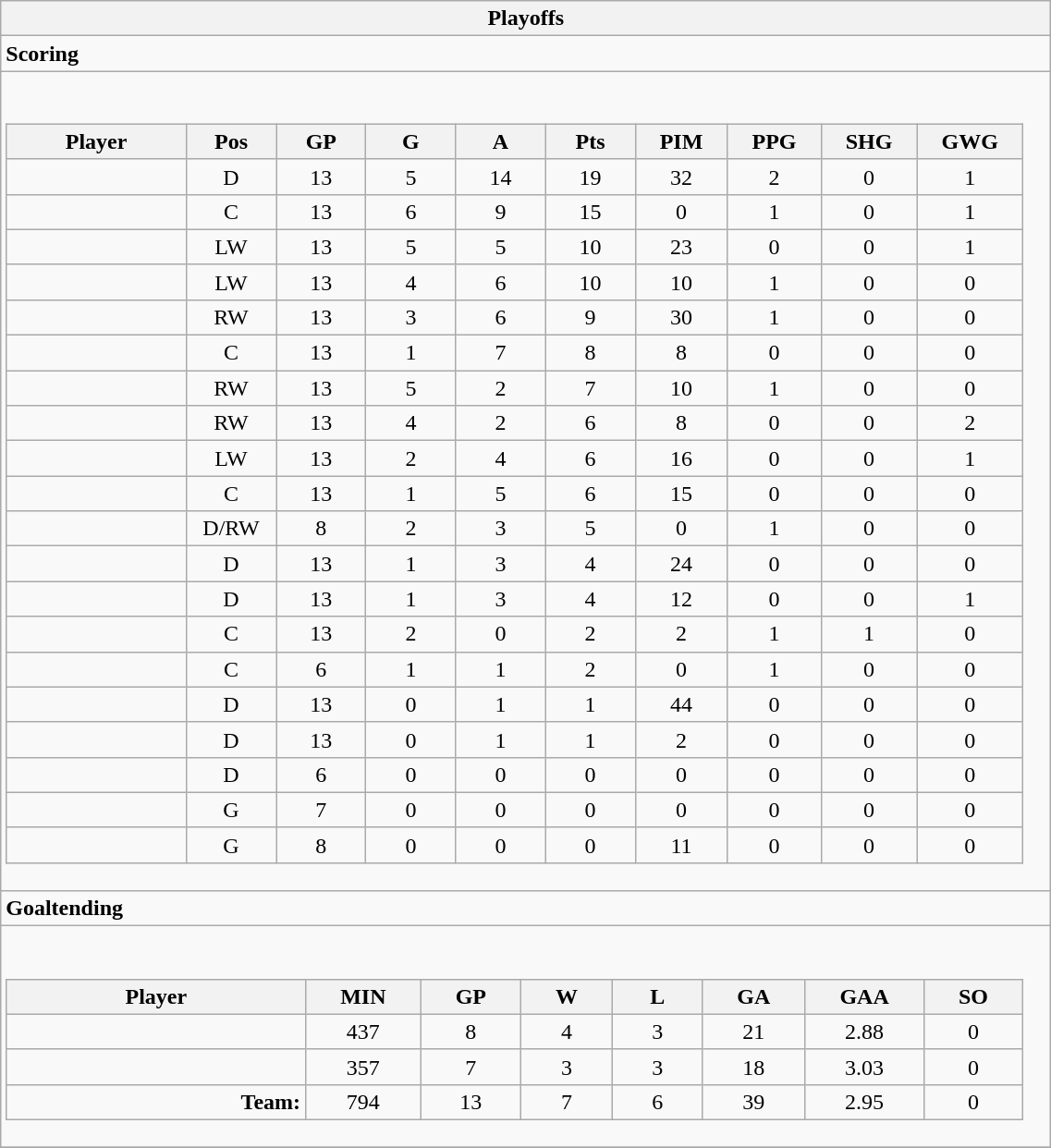<table class="wikitable collapsible " width="60%" border="1">
<tr>
<th>Playoffs</th>
</tr>
<tr>
<td class="tocccolors"><strong>Scoring</strong></td>
</tr>
<tr>
<td><br><table class="wikitable sortable">
<tr ALIGN="center">
<th bgcolor="#DDDDFF" width="10%">Player</th>
<th bgcolor="#DDDDFF" width="3%" title="Position">Pos</th>
<th bgcolor="#DDDDFF" width="5%" title="Games played">GP</th>
<th bgcolor="#DDDDFF" width="5%" title="Goals">G</th>
<th bgcolor="#DDDDFF" width="5%" title="Assists">A</th>
<th bgcolor="#DDDDFF" width="5%" title="Points">Pts</th>
<th bgcolor="#DDDDFF" width="5%" title="Penalties in Minutes">PIM</th>
<th bgcolor="#DDDDFF" width="5%" title="Power play goals">PPG</th>
<th bgcolor="#DDDDFF" width="5%" title="Short-handed goals">SHG</th>
<th bgcolor="#DDDDFF" width="5%" title="Game-winning goals">GWG</th>
</tr>
<tr align="center">
<td align="right"></td>
<td>D</td>
<td>13</td>
<td>5</td>
<td>14</td>
<td>19</td>
<td>32</td>
<td>2</td>
<td>0</td>
<td>1</td>
</tr>
<tr align="center">
<td align="right"></td>
<td>C</td>
<td>13</td>
<td>6</td>
<td>9</td>
<td>15</td>
<td>0</td>
<td>1</td>
<td>0</td>
<td>1</td>
</tr>
<tr align="center">
<td align="right"></td>
<td>LW</td>
<td>13</td>
<td>5</td>
<td>5</td>
<td>10</td>
<td>23</td>
<td>0</td>
<td>0</td>
<td>1</td>
</tr>
<tr align="center">
<td align="right"></td>
<td>LW</td>
<td>13</td>
<td>4</td>
<td>6</td>
<td>10</td>
<td>10</td>
<td>1</td>
<td>0</td>
<td>0</td>
</tr>
<tr align="center">
<td align="right"></td>
<td>RW</td>
<td>13</td>
<td>3</td>
<td>6</td>
<td>9</td>
<td>30</td>
<td>1</td>
<td>0</td>
<td>0</td>
</tr>
<tr align="center">
<td align="right"></td>
<td>C</td>
<td>13</td>
<td>1</td>
<td>7</td>
<td>8</td>
<td>8</td>
<td>0</td>
<td>0</td>
<td>0</td>
</tr>
<tr align="center">
<td align="right"></td>
<td>RW</td>
<td>13</td>
<td>5</td>
<td>2</td>
<td>7</td>
<td>10</td>
<td>1</td>
<td>0</td>
<td>0</td>
</tr>
<tr align="center">
<td align="right"></td>
<td>RW</td>
<td>13</td>
<td>4</td>
<td>2</td>
<td>6</td>
<td>8</td>
<td>0</td>
<td>0</td>
<td>2</td>
</tr>
<tr align="center">
<td align="right"></td>
<td>LW</td>
<td>13</td>
<td>2</td>
<td>4</td>
<td>6</td>
<td>16</td>
<td>0</td>
<td>0</td>
<td>1</td>
</tr>
<tr align="center">
<td align="right"></td>
<td>C</td>
<td>13</td>
<td>1</td>
<td>5</td>
<td>6</td>
<td>15</td>
<td>0</td>
<td>0</td>
<td>0</td>
</tr>
<tr align="center">
<td align="right"></td>
<td>D/RW</td>
<td>8</td>
<td>2</td>
<td>3</td>
<td>5</td>
<td>0</td>
<td>1</td>
<td>0</td>
<td>0</td>
</tr>
<tr align="center">
<td align="right"></td>
<td>D</td>
<td>13</td>
<td>1</td>
<td>3</td>
<td>4</td>
<td>24</td>
<td>0</td>
<td>0</td>
<td>0</td>
</tr>
<tr align="center">
<td align="right"></td>
<td>D</td>
<td>13</td>
<td>1</td>
<td>3</td>
<td>4</td>
<td>12</td>
<td>0</td>
<td>0</td>
<td>1</td>
</tr>
<tr align="center">
<td align="right"></td>
<td>C</td>
<td>13</td>
<td>2</td>
<td>0</td>
<td>2</td>
<td>2</td>
<td>1</td>
<td>1</td>
<td>0</td>
</tr>
<tr align="center">
<td align="right"></td>
<td>C</td>
<td>6</td>
<td>1</td>
<td>1</td>
<td>2</td>
<td>0</td>
<td>1</td>
<td>0</td>
<td>0</td>
</tr>
<tr align="center">
<td align="right"></td>
<td>D</td>
<td>13</td>
<td>0</td>
<td>1</td>
<td>1</td>
<td>44</td>
<td>0</td>
<td>0</td>
<td>0</td>
</tr>
<tr align="center">
<td align="right"></td>
<td>D</td>
<td>13</td>
<td>0</td>
<td>1</td>
<td>1</td>
<td>2</td>
<td>0</td>
<td>0</td>
<td>0</td>
</tr>
<tr align="center">
<td align="right"></td>
<td>D</td>
<td>6</td>
<td>0</td>
<td>0</td>
<td>0</td>
<td>0</td>
<td>0</td>
<td>0</td>
<td>0</td>
</tr>
<tr align="center">
<td align="right"></td>
<td>G</td>
<td>7</td>
<td>0</td>
<td>0</td>
<td>0</td>
<td>0</td>
<td>0</td>
<td>0</td>
<td>0</td>
</tr>
<tr align="center">
<td align="right"></td>
<td>G</td>
<td>8</td>
<td>0</td>
<td>0</td>
<td>0</td>
<td>11</td>
<td>0</td>
<td>0</td>
<td>0</td>
</tr>
</table>
</td>
</tr>
<tr>
<td class="toccolors"><strong>Goaltending</strong></td>
</tr>
<tr>
<td><br><table class="wikitable sortable">
<tr>
<th bgcolor="#DDDDFF" width="10%">Player</th>
<th width="3%" bgcolor="#DDDDFF" title="Minutes played">MIN</th>
<th width="3%" bgcolor="#DDDDFF" title="Games played in">GP</th>
<th width="3%" bgcolor="#DDDDFF" title="Wins">W</th>
<th width="3%" bgcolor="#DDDDFF"title="Losses">L</th>
<th width="3%" bgcolor="#DDDDFF" title="Goals against">GA</th>
<th width="3%" bgcolor="#DDDDFF" title="Goals against average">GAA</th>
<th width="3%" bgcolor="#DDDDFF" title="Shut-outs">SO</th>
</tr>
<tr align="center">
<td align="right"></td>
<td>437</td>
<td>8</td>
<td>4</td>
<td>3</td>
<td>21</td>
<td>2.88</td>
<td>0</td>
</tr>
<tr align="center">
<td align="right"></td>
<td>357</td>
<td>7</td>
<td>3</td>
<td>3</td>
<td>18</td>
<td>3.03</td>
<td>0</td>
</tr>
<tr align="center">
<td align="right"><strong>Team:</strong></td>
<td>794</td>
<td>13</td>
<td>7</td>
<td>6</td>
<td>39</td>
<td>2.95</td>
<td>0</td>
</tr>
</table>
</td>
</tr>
<tr>
</tr>
</table>
